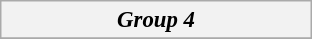<table class="wikitable collapsible collapsed" style="font-size:95%;">
<tr>
<th colspan="1" width="200"><em>Group 4</em></th>
</tr>
<tr>
</tr>
</table>
